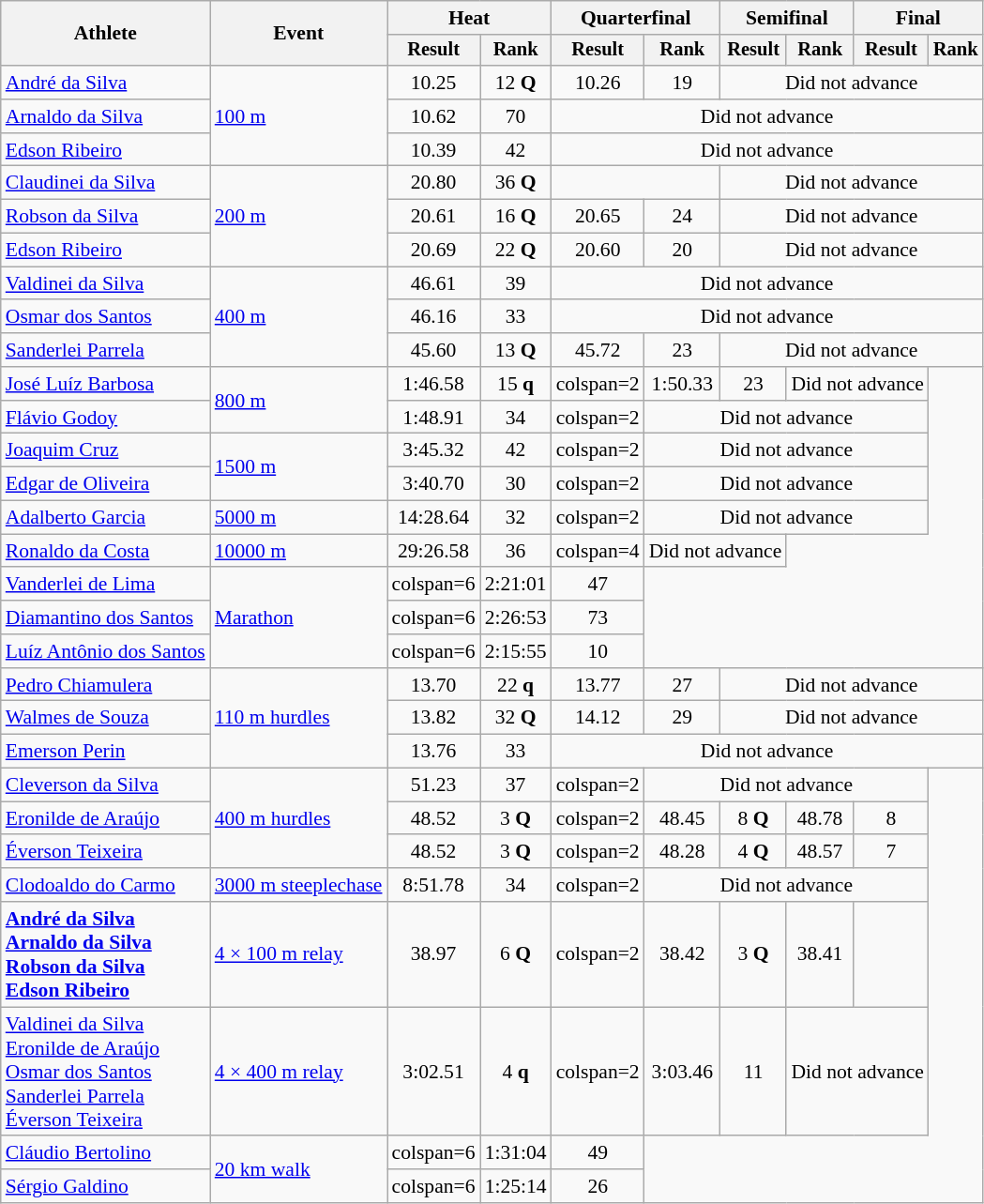<table class="wikitable" style="font-size:90%">
<tr>
<th rowspan="2">Athlete</th>
<th rowspan="2">Event</th>
<th colspan="2">Heat</th>
<th colspan="2">Quarterfinal</th>
<th colspan="2">Semifinal</th>
<th colspan="2">Final</th>
</tr>
<tr style="font-size:95%">
<th>Result</th>
<th>Rank</th>
<th>Result</th>
<th>Rank</th>
<th>Result</th>
<th>Rank</th>
<th>Result</th>
<th>Rank</th>
</tr>
<tr align=center>
<td align=left><a href='#'>André da Silva</a></td>
<td align=left rowspan=3><a href='#'>100 m</a></td>
<td>10.25</td>
<td>12 <strong>Q</strong></td>
<td>10.26</td>
<td>19</td>
<td colspan=4>Did not advance</td>
</tr>
<tr align=center>
<td align=left><a href='#'>Arnaldo da Silva</a></td>
<td>10.62</td>
<td>70</td>
<td colspan=6>Did not advance</td>
</tr>
<tr align=center>
<td align=left><a href='#'>Edson Ribeiro</a></td>
<td>10.39</td>
<td>42</td>
<td colspan=6>Did not advance</td>
</tr>
<tr align=center>
<td align=left><a href='#'>Claudinei da Silva</a></td>
<td align=left rowspan=3><a href='#'>200 m</a></td>
<td>20.80</td>
<td>36 <strong>Q</strong></td>
<td colspan=2></td>
<td colspan=4>Did not advance</td>
</tr>
<tr align=center>
<td align=left><a href='#'>Robson da Silva</a></td>
<td>20.61</td>
<td>16 <strong>Q</strong></td>
<td>20.65</td>
<td>24</td>
<td colspan=6>Did not advance</td>
</tr>
<tr align=center>
<td align=left><a href='#'>Edson Ribeiro</a></td>
<td>20.69</td>
<td>22 <strong>Q</strong></td>
<td>20.60</td>
<td>20</td>
<td colspan=4>Did not advance</td>
</tr>
<tr align=center>
<td align=left><a href='#'>Valdinei da Silva</a></td>
<td align=left rowspan=3><a href='#'>400 m</a></td>
<td>46.61</td>
<td>39</td>
<td colspan=6>Did not advance</td>
</tr>
<tr align=center>
<td align=left><a href='#'>Osmar dos Santos</a></td>
<td>46.16</td>
<td>33</td>
<td colspan=6>Did not advance</td>
</tr>
<tr align=center>
<td align=left><a href='#'>Sanderlei Parrela</a></td>
<td>45.60</td>
<td>13 <strong>Q</strong></td>
<td>45.72</td>
<td>23</td>
<td colspan=4>Did not advance</td>
</tr>
<tr align=center>
<td align=left><a href='#'>José Luíz Barbosa</a></td>
<td align=left rowspan=2><a href='#'>800 m</a></td>
<td>1:46.58</td>
<td>15 <strong>q</strong></td>
<td>colspan=2 </td>
<td>1:50.33</td>
<td>23</td>
<td colspan=2>Did not advance</td>
</tr>
<tr align=center>
<td align=left><a href='#'>Flávio Godoy</a></td>
<td>1:48.91</td>
<td>34</td>
<td>colspan=2 </td>
<td colspan=4>Did not advance</td>
</tr>
<tr align=center>
<td align=left><a href='#'>Joaquim Cruz</a></td>
<td align=left rowspan=2><a href='#'>1500 m</a></td>
<td>3:45.32</td>
<td>42</td>
<td>colspan=2 </td>
<td colspan=4>Did not advance</td>
</tr>
<tr align=center>
<td align=left><a href='#'>Edgar de Oliveira</a></td>
<td>3:40.70</td>
<td>30</td>
<td>colspan=2 </td>
<td colspan=4>Did not advance</td>
</tr>
<tr align=center>
<td align=left><a href='#'>Adalberto Garcia</a></td>
<td align=left><a href='#'>5000 m</a></td>
<td>14:28.64</td>
<td>32</td>
<td>colspan=2 </td>
<td colspan=4>Did not advance</td>
</tr>
<tr align=center>
<td align=left><a href='#'>Ronaldo da Costa</a></td>
<td align=left><a href='#'>10000 m</a></td>
<td>29:26.58</td>
<td>36</td>
<td>colspan=4 </td>
<td colspan=2>Did not advance</td>
</tr>
<tr align=center>
<td align=left><a href='#'>Vanderlei de Lima</a></td>
<td align=left rowspan=3><a href='#'>Marathon</a></td>
<td>colspan=6 </td>
<td>2:21:01</td>
<td>47</td>
</tr>
<tr align=center>
<td align=left><a href='#'>Diamantino dos Santos</a></td>
<td>colspan=6 </td>
<td>2:26:53</td>
<td>73</td>
</tr>
<tr align=center>
<td align=left><a href='#'>Luíz Antônio dos Santos</a></td>
<td>colspan=6 </td>
<td>2:15:55</td>
<td>10</td>
</tr>
<tr align=center>
<td align=left><a href='#'>Pedro Chiamulera</a></td>
<td align=left rowspan=3><a href='#'>110 m hurdles</a></td>
<td>13.70</td>
<td>22 <strong>q</strong></td>
<td>13.77</td>
<td>27</td>
<td colspan=4>Did not advance</td>
</tr>
<tr align=center>
<td align=left><a href='#'>Walmes de Souza</a></td>
<td>13.82</td>
<td>32  <strong>Q</strong></td>
<td>14.12</td>
<td>29</td>
<td colspan=4>Did not advance</td>
</tr>
<tr align=center>
<td align=left><a href='#'>Emerson Perin</a></td>
<td>13.76</td>
<td>33</td>
<td colspan=6>Did not advance</td>
</tr>
<tr align=center>
<td align=left><a href='#'>Cleverson da Silva</a></td>
<td align=left rowspan=3><a href='#'>400 m hurdles</a></td>
<td>51.23</td>
<td>37</td>
<td>colspan=2 </td>
<td colspan=4>Did not advance</td>
</tr>
<tr align=center>
<td align=left><a href='#'>Eronilde de Araújo</a></td>
<td>48.52</td>
<td>3  <strong>Q</strong></td>
<td>colspan=2 </td>
<td>48.45</td>
<td>8 <strong>Q</strong></td>
<td>48.78</td>
<td>8</td>
</tr>
<tr align=center>
<td align=left><a href='#'>Éverson Teixeira</a></td>
<td>48.52</td>
<td>3  <strong>Q</strong></td>
<td>colspan=2 </td>
<td>48.28</td>
<td>4 <strong>Q</strong></td>
<td>48.57</td>
<td>7</td>
</tr>
<tr align=center>
<td align=left><a href='#'>Clodoaldo do Carmo</a></td>
<td align=left><a href='#'>3000 m steeplechase</a></td>
<td>8:51.78</td>
<td>34</td>
<td>colspan=2 </td>
<td colspan=4>Did not advance</td>
</tr>
<tr align=center>
<td align=left><strong><a href='#'>André da Silva</a><br><a href='#'>Arnaldo da Silva</a><br><a href='#'>Robson da Silva</a><br><a href='#'>Edson Ribeiro</a></strong></td>
<td align=left><a href='#'>4 × 100 m relay</a></td>
<td>38.97</td>
<td>6 <strong>Q</strong></td>
<td>colspan=2 </td>
<td>38.42</td>
<td>3 <strong>Q</strong></td>
<td>38.41</td>
<td></td>
</tr>
<tr align=center>
<td align=left><a href='#'>Valdinei da Silva</a><br><a href='#'>Eronilde de Araújo</a><br><a href='#'>Osmar dos Santos</a><br><a href='#'>Sanderlei Parrela</a><br><a href='#'>Éverson Teixeira</a></td>
<td align=left><a href='#'>4 × 400 m relay</a></td>
<td>3:02.51</td>
<td>4 <strong>q</strong></td>
<td>colspan=2 </td>
<td>3:03.46</td>
<td>11</td>
<td colspan=2>Did not advance</td>
</tr>
<tr align=center>
<td align=left><a href='#'>Cláudio Bertolino</a></td>
<td align=left rowspan=3><a href='#'>20 km walk</a></td>
<td>colspan=6 </td>
<td>1:31:04</td>
<td>49</td>
</tr>
<tr align=center>
<td align=left><a href='#'>Sérgio Galdino</a></td>
<td>colspan=6 </td>
<td>1:25:14</td>
<td>26</td>
</tr>
</table>
